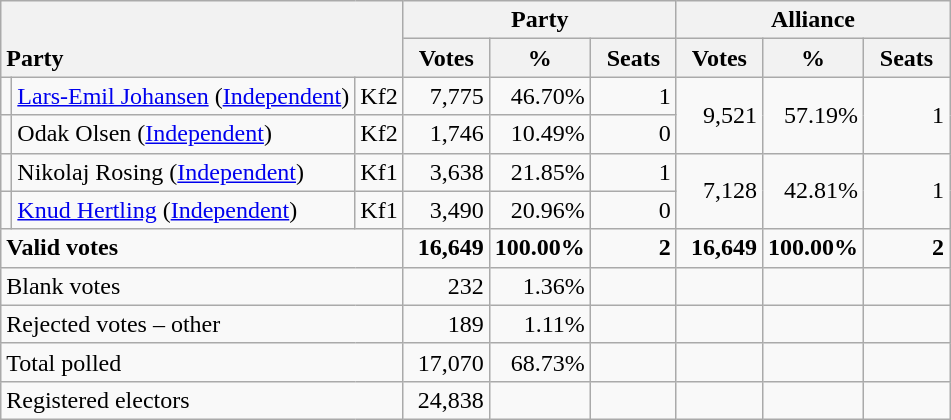<table class="wikitable" border="1" style="text-align:right;">
<tr>
<th style="text-align:left;" valign=bottom rowspan=2 colspan=3>Party</th>
<th colspan=3>Party</th>
<th colspan=3>Alliance</th>
</tr>
<tr>
<th align=center valign=bottom width="50">Votes</th>
<th align=center valign=bottom width="50">%</th>
<th align=center valign=bottom width="50">Seats</th>
<th align=center valign=bottom width="50">Votes</th>
<th align=center valign=bottom width="50">%</th>
<th align=center valign=bottom width="50">Seats</th>
</tr>
<tr>
<td></td>
<td align=left><a href='#'>Lars-Emil Johansen</a> (<a href='#'>Independent</a>)</td>
<td align=left>Kf2</td>
<td>7,775</td>
<td>46.70%</td>
<td>1</td>
<td rowspan=2>9,521</td>
<td rowspan=2>57.19%</td>
<td rowspan=2>1</td>
</tr>
<tr>
<td></td>
<td align=left>Odak Olsen (<a href='#'>Independent</a>)</td>
<td align=left>Kf2</td>
<td>1,746</td>
<td>10.49%</td>
<td>0</td>
</tr>
<tr>
<td></td>
<td align=left>Nikolaj Rosing (<a href='#'>Independent</a>)</td>
<td align=left>Kf1</td>
<td>3,638</td>
<td>21.85%</td>
<td>1</td>
<td rowspan=2>7,128</td>
<td rowspan=2>42.81%</td>
<td rowspan=2>1</td>
</tr>
<tr>
<td></td>
<td align=left><a href='#'>Knud Hertling</a> (<a href='#'>Independent</a>)</td>
<td align=left>Kf1</td>
<td>3,490</td>
<td>20.96%</td>
<td>0</td>
</tr>
<tr style="font-weight:bold">
<td align=left colspan=3>Valid votes</td>
<td>16,649</td>
<td>100.00%</td>
<td>2</td>
<td>16,649</td>
<td>100.00%</td>
<td>2</td>
</tr>
<tr>
<td align=left colspan=3>Blank votes</td>
<td>232</td>
<td>1.36%</td>
<td></td>
<td></td>
<td></td>
<td></td>
</tr>
<tr>
<td align=left colspan=3>Rejected votes – other</td>
<td>189</td>
<td>1.11%</td>
<td></td>
<td></td>
<td></td>
<td></td>
</tr>
<tr>
<td align=left colspan=3>Total polled</td>
<td>17,070</td>
<td>68.73%</td>
<td></td>
<td></td>
<td></td>
<td></td>
</tr>
<tr>
<td align=left colspan=3>Registered electors</td>
<td>24,838</td>
<td></td>
<td></td>
<td></td>
<td></td>
<td></td>
</tr>
</table>
